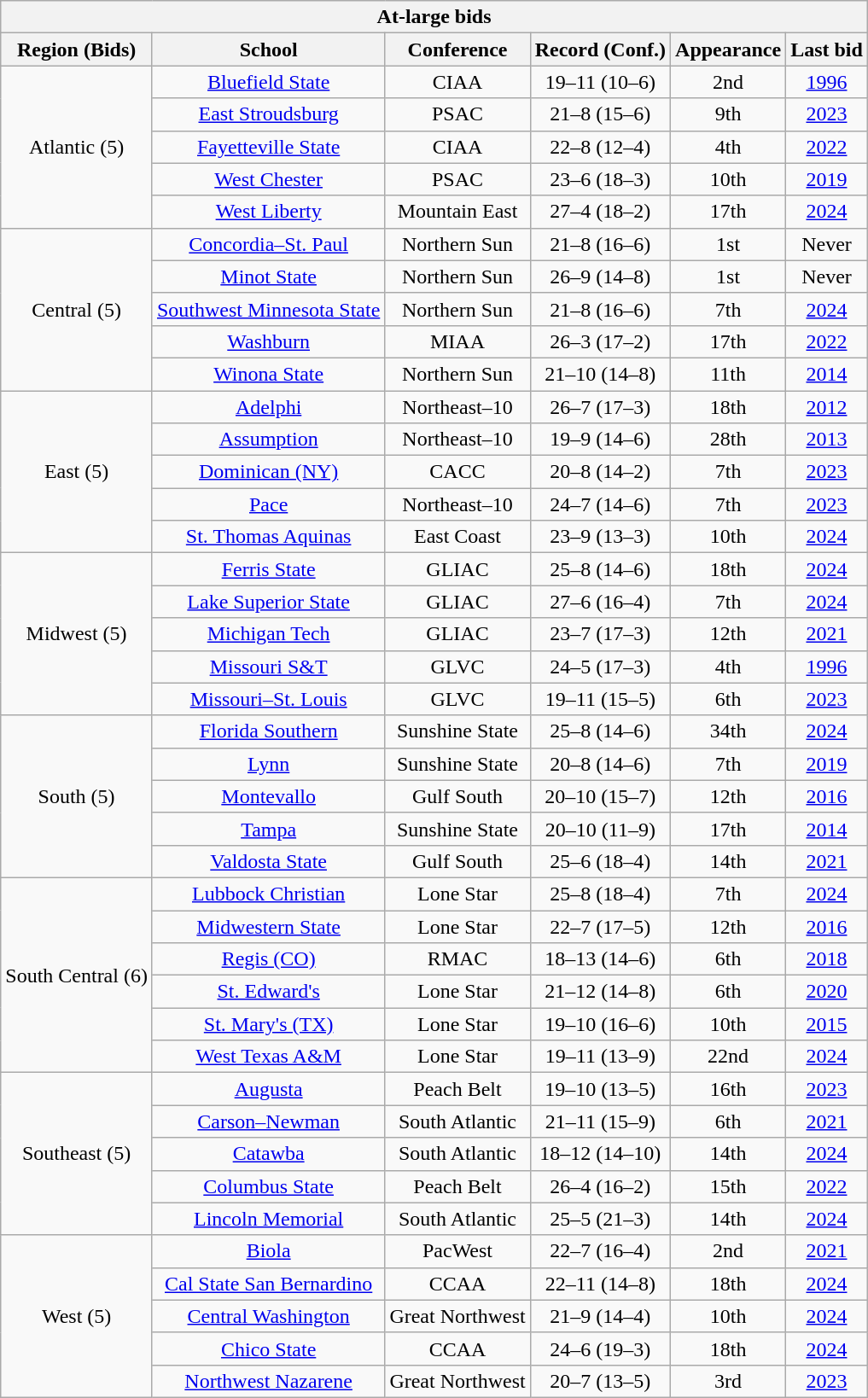<table class="wikitable sortable" style="text-align:center;">
<tr>
<th colspan="6" style=>At-large bids</th>
</tr>
<tr>
<th>Region (Bids)</th>
<th>School</th>
<th>Conference</th>
<th>Record (Conf.)</th>
<th>Appearance</th>
<th>Last bid</th>
</tr>
<tr>
<td rowspan=5>Atlantic (5)</td>
<td><a href='#'>Bluefield State</a></td>
<td>CIAA</td>
<td align=center>19–11 (10–6)</td>
<td align=center>2nd</td>
<td align=center><a href='#'>1996</a></td>
</tr>
<tr>
<td><a href='#'>East Stroudsburg</a></td>
<td>PSAC</td>
<td align=center>21–8 (15–6)</td>
<td align=center>9th</td>
<td align=center><a href='#'>2023</a></td>
</tr>
<tr>
<td><a href='#'>Fayetteville State</a></td>
<td>CIAA</td>
<td align=center>22–8 (12–4)</td>
<td align=center>4th</td>
<td align=center><a href='#'>2022</a></td>
</tr>
<tr>
<td><a href='#'>West Chester</a></td>
<td>PSAC</td>
<td align=center>23–6 (18–3)</td>
<td align=center>10th</td>
<td align=center><a href='#'>2019</a></td>
</tr>
<tr>
<td><a href='#'>West Liberty</a></td>
<td>Mountain East</td>
<td align=center>27–4 (18–2)</td>
<td align=center>17th</td>
<td align=center><a href='#'>2024</a></td>
</tr>
<tr>
<td rowspan=5>Central (5)</td>
<td><a href='#'>Concordia–St. Paul</a></td>
<td>Northern Sun</td>
<td align=center>21–8 (16–6)</td>
<td align=center>1st</td>
<td align=center>Never</td>
</tr>
<tr>
<td><a href='#'>Minot State</a></td>
<td>Northern Sun</td>
<td align=center>26–9 (14–8)</td>
<td align=center>1st</td>
<td align=center>Never</td>
</tr>
<tr>
<td><a href='#'>Southwest Minnesota State</a></td>
<td>Northern Sun</td>
<td align=center>21–8 (16–6)</td>
<td align=center>7th</td>
<td align=center><a href='#'>2024</a></td>
</tr>
<tr>
<td><a href='#'>Washburn</a></td>
<td>MIAA</td>
<td align=center>26–3 (17–2)</td>
<td align=center>17th</td>
<td align=center><a href='#'>2022</a></td>
</tr>
<tr>
<td><a href='#'>Winona State</a></td>
<td>Northern Sun</td>
<td align=center>21–10 (14–8)</td>
<td align=center>11th</td>
<td align=center><a href='#'>2014</a></td>
</tr>
<tr>
<td rowspan=5>East (5)</td>
<td><a href='#'>Adelphi</a></td>
<td>Northeast–10</td>
<td align=center>26–7 (17–3)</td>
<td align=center>18th</td>
<td align=center><a href='#'>2012</a></td>
</tr>
<tr>
<td><a href='#'>Assumption</a></td>
<td>Northeast–10</td>
<td align=center>19–9 (14–6)</td>
<td align=center>28th</td>
<td align=center><a href='#'>2013</a></td>
</tr>
<tr>
<td><a href='#'>Dominican (NY)</a></td>
<td>CACC</td>
<td align=center>20–8 (14–2)</td>
<td align=center>7th</td>
<td align=center><a href='#'>2023</a></td>
</tr>
<tr>
<td><a href='#'>Pace</a></td>
<td>Northeast–10</td>
<td align=center>24–7 (14–6)</td>
<td align=center>7th</td>
<td align=center><a href='#'>2023</a></td>
</tr>
<tr>
<td><a href='#'>St. Thomas Aquinas</a></td>
<td>East Coast</td>
<td align=center>23–9 (13–3)</td>
<td align=center>10th</td>
<td align=center><a href='#'>2024</a></td>
</tr>
<tr>
<td rowspan=5>Midwest (5)</td>
<td><a href='#'>Ferris State</a></td>
<td>GLIAC</td>
<td align=center>25–8 (14–6)</td>
<td align=center>18th</td>
<td align=center><a href='#'>2024</a></td>
</tr>
<tr>
<td><a href='#'>Lake Superior State</a></td>
<td>GLIAC</td>
<td align=center>27–6 (16–4)</td>
<td align=center>7th</td>
<td align=center><a href='#'>2024</a></td>
</tr>
<tr>
<td><a href='#'>Michigan Tech</a></td>
<td>GLIAC</td>
<td align=center>23–7 (17–3)</td>
<td align=center>12th</td>
<td align=center><a href='#'>2021</a></td>
</tr>
<tr>
<td><a href='#'>Missouri S&T</a></td>
<td>GLVC</td>
<td align=center>24–5 (17–3)</td>
<td align=center>4th</td>
<td align=center><a href='#'>1996</a></td>
</tr>
<tr>
<td><a href='#'>Missouri–St. Louis</a></td>
<td>GLVC</td>
<td align=center>19–11 (15–5)</td>
<td align=center>6th</td>
<td align=center><a href='#'>2023</a></td>
</tr>
<tr>
<td rowspan=5>South (5)</td>
<td><a href='#'>Florida Southern</a></td>
<td>Sunshine State</td>
<td align=center>25–8 (14–6)</td>
<td align=center>34th</td>
<td align=center><a href='#'>2024</a></td>
</tr>
<tr>
<td><a href='#'>Lynn</a></td>
<td>Sunshine State</td>
<td align=center>20–8 (14–6)</td>
<td align=center>7th</td>
<td align=center><a href='#'>2019</a></td>
</tr>
<tr>
<td><a href='#'>Montevallo</a></td>
<td>Gulf South</td>
<td align=center>20–10 (15–7)</td>
<td align=center>12th</td>
<td align=center><a href='#'>2016</a></td>
</tr>
<tr>
<td><a href='#'>Tampa</a></td>
<td>Sunshine State</td>
<td align=center>20–10 (11–9)</td>
<td align=center>17th</td>
<td align=center><a href='#'>2014</a></td>
</tr>
<tr>
<td><a href='#'>Valdosta State</a></td>
<td>Gulf South</td>
<td align=center>25–6 (18–4)</td>
<td align=center>14th</td>
<td align=center><a href='#'>2021</a></td>
</tr>
<tr>
<td rowspan=6>South Central (6)</td>
<td><a href='#'>Lubbock Christian</a></td>
<td>Lone Star</td>
<td align=center>25–8 (18–4)</td>
<td align=center>7th</td>
<td align=center><a href='#'>2024</a></td>
</tr>
<tr>
<td><a href='#'>Midwestern State</a></td>
<td>Lone Star</td>
<td align=center>22–7 (17–5)</td>
<td align=center>12th</td>
<td align=center><a href='#'>2016</a></td>
</tr>
<tr>
<td><a href='#'>Regis (CO)</a></td>
<td>RMAC</td>
<td align=center>18–13 (14–6)</td>
<td align=center>6th</td>
<td align=center><a href='#'>2018</a></td>
</tr>
<tr>
<td><a href='#'>St. Edward's</a></td>
<td>Lone Star</td>
<td align=center>21–12 (14–8)</td>
<td align=center>6th</td>
<td align=center><a href='#'>2020</a></td>
</tr>
<tr>
<td><a href='#'>St. Mary's (TX)</a></td>
<td>Lone Star</td>
<td align=center>19–10 (16–6)</td>
<td align=center>10th</td>
<td align=center><a href='#'>2015</a></td>
</tr>
<tr>
<td><a href='#'>West Texas A&M</a></td>
<td>Lone Star</td>
<td align=center>19–11 (13–9)</td>
<td align=center>22nd</td>
<td align=center><a href='#'>2024</a></td>
</tr>
<tr>
<td rowspan=5>Southeast (5)</td>
<td><a href='#'>Augusta</a></td>
<td>Peach Belt</td>
<td align=center>19–10 (13–5)</td>
<td align=center>16th</td>
<td align=center><a href='#'>2023</a></td>
</tr>
<tr>
<td><a href='#'>Carson–Newman</a></td>
<td>South Atlantic</td>
<td align=center>21–11 (15–9)</td>
<td align=center>6th</td>
<td align=center><a href='#'>2021</a></td>
</tr>
<tr>
<td><a href='#'>Catawba</a></td>
<td>South Atlantic</td>
<td align=center>18–12 (14–10)</td>
<td align=center>14th</td>
<td align=center><a href='#'>2024</a></td>
</tr>
<tr>
<td><a href='#'>Columbus State</a></td>
<td>Peach Belt</td>
<td align=center>26–4 (16–2)</td>
<td align=center>15th</td>
<td align=center><a href='#'>2022</a></td>
</tr>
<tr>
<td><a href='#'>Lincoln Memorial</a></td>
<td>South Atlantic</td>
<td align=center>25–5 (21–3)</td>
<td align=center>14th</td>
<td align=center><a href='#'>2024</a></td>
</tr>
<tr>
<td rowspan=5>West (5)</td>
<td><a href='#'>Biola</a></td>
<td>PacWest</td>
<td align=center>22–7 (16–4)</td>
<td align=center>2nd</td>
<td align=center><a href='#'>2021</a></td>
</tr>
<tr>
<td><a href='#'>Cal State San Bernardino</a></td>
<td>CCAA</td>
<td align=center>22–11 (14–8)</td>
<td align=center>18th</td>
<td align=center><a href='#'>2024</a></td>
</tr>
<tr>
<td><a href='#'>Central Washington</a></td>
<td>Great Northwest</td>
<td align=center>21–9 (14–4)</td>
<td align=center>10th</td>
<td align=center><a href='#'>2024</a></td>
</tr>
<tr>
<td><a href='#'>Chico State</a></td>
<td>CCAA</td>
<td align=center>24–6 (19–3)</td>
<td align=center>18th</td>
<td align=center><a href='#'>2024</a></td>
</tr>
<tr>
<td><a href='#'>Northwest Nazarene</a></td>
<td>Great Northwest</td>
<td align=center>20–7 (13–5)</td>
<td align=center>3rd</td>
<td align=center><a href='#'>2023</a></td>
</tr>
</table>
